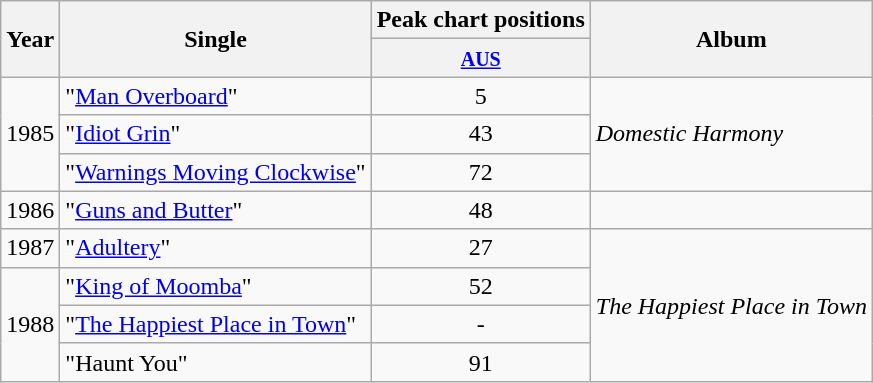<table class="wikitable">
<tr>
<th rowspan="2">Year</th>
<th rowspan="2">Single</th>
<th scope="col" colspan="1">Peak chart positions</th>
<th rowspan="2">Album</th>
</tr>
<tr>
<th scope="col" style="text-align:center;"><small><a href='#'>AUS</a></small></th>
</tr>
<tr>
<td rowspan="3">1985</td>
<td>"<a href='#'>Man Overboard</a>"</td>
<td style="text-align:center;">5</td>
<td rowspan="3"><em>Domestic Harmony</em></td>
</tr>
<tr>
<td>"<a href='#'>Idiot Grin</a>"</td>
<td style="text-align:center;">43</td>
</tr>
<tr>
<td>"<a href='#'>Warnings Moving Clockwise</a>"</td>
<td style="text-align:center;">72</td>
</tr>
<tr>
<td>1986</td>
<td>"<a href='#'>Guns and Butter</a>"</td>
<td style="text-align:center;">48</td>
<td></td>
</tr>
<tr>
<td>1987</td>
<td>"<a href='#'>Adultery</a>"</td>
<td style="text-align:center;">27</td>
<td rowspan="4"><em>The Happiest Place in Town</em></td>
</tr>
<tr>
<td rowspan="3">1988</td>
<td>"<a href='#'>King of Moomba</a>"</td>
<td style="text-align:center;">52</td>
</tr>
<tr>
<td>"<a href='#'>The Happiest Place in Town</a>"</td>
<td style="text-align:center;">-</td>
</tr>
<tr>
<td>"Haunt You"</td>
<td style="text-align:center;">91</td>
</tr>
</table>
